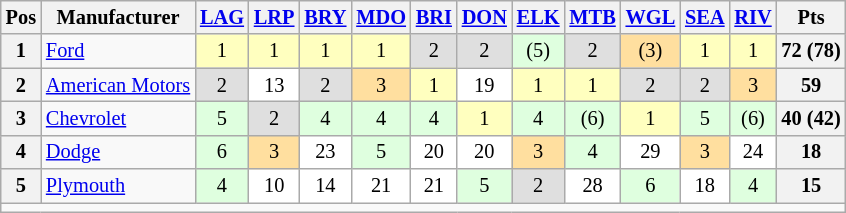<table class="wikitable" style="font-size: 85%; text-align: center;">
<tr valign="top">
<th valign="middle">Pos</th>
<th valign="middle">Manufacturer</th>
<th><a href='#'>LAG</a></th>
<th><a href='#'>LRP</a></th>
<th><a href='#'>BRY</a></th>
<th><a href='#'>MDO</a></th>
<th><a href='#'>BRI</a></th>
<th><a href='#'>DON</a></th>
<th><a href='#'>ELK</a></th>
<th><a href='#'>MTB</a></th>
<th><a href='#'>WGL</a></th>
<th><a href='#'>SEA</a></th>
<th><a href='#'>RIV</a></th>
<th valign="middle">Pts</th>
</tr>
<tr>
<th>1</th>
<td align=left><a href='#'>Ford</a></td>
<td style="background:#FFFFBF;">1</td>
<td style="background:#FFFFBF;">1</td>
<td style="background:#FFFFBF;">1</td>
<td style="background:#FFFFBF;">1</td>
<td style="background:#DFDFDF;">2</td>
<td style="background:#DFDFDF;">2</td>
<td style="background:#DFFFDF;">(5)</td>
<td style="background:#DFDFDF;">2</td>
<td style="background:#FFDF9F;">(3)</td>
<td style="background:#FFFFBF;">1</td>
<td style="background:#FFFFBF;">1</td>
<th>72 (78)</th>
</tr>
<tr>
<th>2</th>
<td align=left><a href='#'>American Motors</a></td>
<td style="background:#DFDFDF;">2</td>
<td style="background:#FFFFFF;">13</td>
<td style="background:#DFDFDF;">2</td>
<td style="background:#FFDF9F;">3</td>
<td style="background:#FFFFBF;">1</td>
<td style="background:#FFFFFF;">19</td>
<td style="background:#FFFFBF;">1</td>
<td style="background:#FFFFBF;">1</td>
<td style="background:#DFDFDF;">2</td>
<td style="background:#DFDFDF;">2</td>
<td style="background:#FFDF9F;">3</td>
<th>59</th>
</tr>
<tr>
<th>3</th>
<td align=left><a href='#'>Chevrolet</a></td>
<td style="background:#DFFFDF;">5</td>
<td style="background:#DFDFDF;">2</td>
<td style="background:#DFFFDF;">4</td>
<td style="background:#DFFFDF;">4</td>
<td style="background:#DFFFDF;">4</td>
<td style="background:#FFFFBF;">1</td>
<td style="background:#DFFFDF;">4</td>
<td style="background:#DFFFDF;">(6)</td>
<td style="background:#FFFFBF;">1</td>
<td style="background:#DFFFDF;">5</td>
<td style="background:#DFFFDF;">(6)</td>
<th>40 (42)</th>
</tr>
<tr>
<th>4</th>
<td align=left><a href='#'>Dodge</a></td>
<td style="background:#DFFFDF;">6</td>
<td style="background:#FFDF9F;">3</td>
<td style="background:#FFFFFF;">23</td>
<td style="background:#DFFFDF;">5</td>
<td style="background:#FFFFFF;">20</td>
<td style="background:#FFFFFF;">20</td>
<td style="background:#FFDF9F;">3</td>
<td style="background:#DFFFDF;">4</td>
<td style="background:#FFFFFF;">29</td>
<td style="background:#FFDF9F;">3</td>
<td style="background:#FFFFFF;">24</td>
<th>18</th>
</tr>
<tr>
<th>5</th>
<td align=left><a href='#'>Plymouth</a></td>
<td style="background:#DFFFDF;">4</td>
<td style="background:#FFFFFF;">10</td>
<td style="background:#FFFFFF;">14</td>
<td style="background:#FFFFFF;">21</td>
<td style="background:#FFFFFF;">21</td>
<td style="background:#DFFFDF;">5</td>
<td style="background:#DFDFDF;">2</td>
<td style="background:#FFFFFF;">28</td>
<td style="background:#DFFFDF;">6</td>
<td style="background:#FFFFFF;">18</td>
<td style="background:#DFFFDF;">4</td>
<th>15</th>
</tr>
<tr>
<td style="text-align:center;" colspan=14></td>
</tr>
</table>
